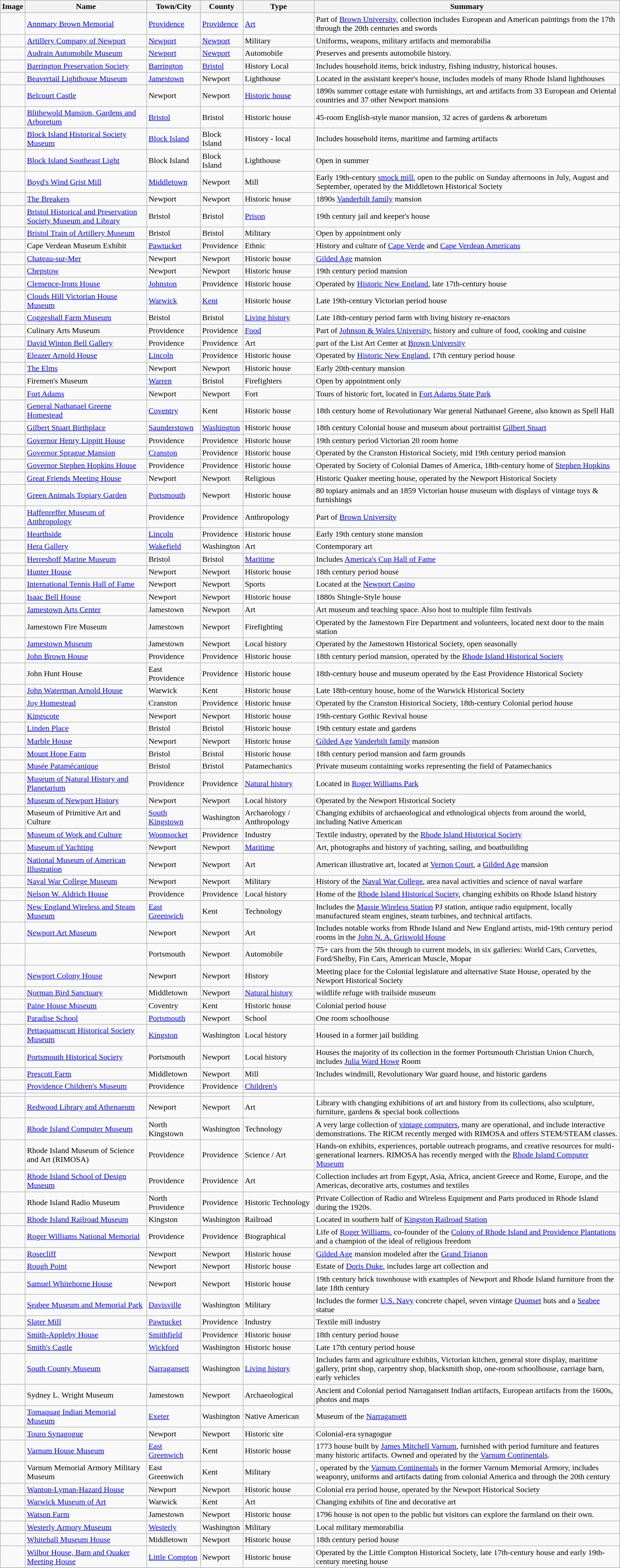<table class="wikitable sortable">
<tr>
<th>Image</th>
<th>Name</th>
<th>Town/City</th>
<th>County</th>
<th>Type</th>
<th>Summary</th>
</tr>
<tr>
<td></td>
<td><a href='#'>Annmary Brown Memorial</a></td>
<td><a href='#'>Providence</a></td>
<td><a href='#'>Providence</a></td>
<td><a href='#'>Art</a></td>
<td>Part of <a href='#'>Brown University</a>, collection includes European and American paintings from the 17th through the 20th centuries and swords</td>
</tr>
<tr>
<td></td>
<td><a href='#'>Artillery Company of Newport</a></td>
<td><a href='#'>Newport</a></td>
<td><a href='#'>Newport</a></td>
<td>Military</td>
<td>Uniforms, weapons, military artifacts and memorabilia</td>
</tr>
<tr>
<td></td>
<td><a href='#'>Audrain Automobile Museum</a></td>
<td><a href='#'>Newport</a></td>
<td><a href='#'>Newport</a></td>
<td>Automobile</td>
<td>Preserves and presents automobile history.</td>
</tr>
<tr>
<td></td>
<td><a href='#'>Barrington Preservation Society</a></td>
<td><a href='#'>Barrington</a></td>
<td><a href='#'>Bristol</a></td>
<td>History Local</td>
<td>Includes household items, brick industry, fishing industry, historical houses.</td>
</tr>
<tr>
<td></td>
<td><a href='#'>Beavertail Lighthouse Museum</a></td>
<td><a href='#'>Jamestown</a></td>
<td>Newport</td>
<td>Lighthouse</td>
<td>Located in the assistant keeper's house, includes models of many Rhode Island lighthouses</td>
</tr>
<tr>
<td></td>
<td><a href='#'>Belcourt Castle</a></td>
<td>Newport</td>
<td>Newport</td>
<td><a href='#'>Historic house</a></td>
<td>1890s summer cottage estate with furnishings, art and artifacts from 33 European and Oriental countries and 37 other Newport mansions</td>
</tr>
<tr>
<td></td>
<td><a href='#'>Blithewold Mansion, Gardens and Arboretum</a></td>
<td><a href='#'>Bristol</a></td>
<td>Bristol</td>
<td>Historic house</td>
<td>45-room English-style manor mansion, 32 acres of gardens & arboretum</td>
</tr>
<tr>
<td></td>
<td><a href='#'>Block Island Historical Society Museum</a></td>
<td><a href='#'>Block Island</a></td>
<td>Block Island</td>
<td>History - local</td>
<td>Includes household items, maritime and farming artifacts</td>
</tr>
<tr>
<td></td>
<td><a href='#'>Block Island Southeast Light</a></td>
<td>Block Island</td>
<td>Block Island</td>
<td>Lighthouse</td>
<td>Open in summer</td>
</tr>
<tr>
<td></td>
<td><a href='#'>Boyd's Wind Grist Mill</a></td>
<td><a href='#'>Middletown</a></td>
<td>Newport</td>
<td>Mill</td>
<td>Early 19th-century <a href='#'>smock mill</a>, open to the public on Sunday afternoons in July, August and September, operated by the Middletown Historical Society</td>
</tr>
<tr>
<td></td>
<td><a href='#'>The Breakers</a></td>
<td>Newport</td>
<td>Newport</td>
<td>Historic house</td>
<td>1890s <a href='#'>Vanderbilt family</a> mansion</td>
</tr>
<tr>
<td></td>
<td><a href='#'>Bristol Historical and Preservation Society Museum and Library</a></td>
<td>Bristol</td>
<td>Bristol</td>
<td><a href='#'>Prison</a></td>
<td>19th century jail and keeper's house</td>
</tr>
<tr>
<td></td>
<td><a href='#'>Bristol Train of Artillery Museum</a></td>
<td>Bristol</td>
<td>Bristol</td>
<td>Military</td>
<td>Open by appointment only</td>
</tr>
<tr>
<td></td>
<td>Cape Verdean Museum Exhibit</td>
<td><a href='#'>Pawtucket</a></td>
<td>Providence</td>
<td>Ethnic</td>
<td>History and culture of <a href='#'>Cape Verde</a> and <a href='#'>Cape Verdean Americans</a></td>
</tr>
<tr>
<td></td>
<td><a href='#'>Chateau-sur-Mer</a></td>
<td>Newport</td>
<td>Newport</td>
<td>Historic house</td>
<td><a href='#'>Gilded Age</a> mansion</td>
</tr>
<tr>
<td></td>
<td><a href='#'>Chepstow</a></td>
<td>Newport</td>
<td>Newport</td>
<td>Historic house</td>
<td>19th century period mansion</td>
</tr>
<tr>
<td></td>
<td><a href='#'>Clemence-Irons House</a></td>
<td><a href='#'>Johnston</a></td>
<td>Providence</td>
<td>Historic house</td>
<td>Operated by <a href='#'>Historic New England</a>, late 17th-century house</td>
</tr>
<tr>
<td></td>
<td><a href='#'>Clouds Hill Victorian House Museum</a></td>
<td><a href='#'>Warwick</a></td>
<td><a href='#'>Kent</a></td>
<td>Historic house</td>
<td>Late 19th-century Victorian period house</td>
</tr>
<tr>
<td></td>
<td><a href='#'>Coggeshall Farm Museum</a></td>
<td>Bristol</td>
<td>Bristol</td>
<td><a href='#'>Living history</a></td>
<td>Late 18th-century period farm with living history re-enactors</td>
</tr>
<tr>
<td></td>
<td>Culinary Arts Museum</td>
<td>Providence</td>
<td>Providence</td>
<td><a href='#'>Food</a></td>
<td>Part of <a href='#'>Johnson & Wales University</a>, history and culture of food, cooking and cuisine</td>
</tr>
<tr>
<td></td>
<td><a href='#'>David Winton Bell Gallery</a></td>
<td>Providence</td>
<td>Providence</td>
<td>Art</td>
<td>part of the List Art Center at <a href='#'>Brown University</a></td>
</tr>
<tr>
<td></td>
<td><a href='#'>Eleazer Arnold House</a></td>
<td><a href='#'>Lincoln</a></td>
<td>Providence</td>
<td>Historic house</td>
<td>Operated by <a href='#'>Historic New England</a>, 17th century period house</td>
</tr>
<tr>
<td></td>
<td><a href='#'>The Elms</a></td>
<td>Newport</td>
<td>Newport</td>
<td>Historic house</td>
<td>Early 20th-century mansion</td>
</tr>
<tr>
<td></td>
<td>Firemen's Museum</td>
<td><a href='#'>Warren</a></td>
<td>Bristol</td>
<td>Firefighters</td>
<td>Open by appointment only</td>
</tr>
<tr>
<td></td>
<td><a href='#'>Fort Adams</a></td>
<td>Newport</td>
<td>Newport</td>
<td>Fort</td>
<td>Tours of historic fort, located in <a href='#'>Fort Adams State Park</a></td>
</tr>
<tr>
<td></td>
<td><a href='#'>General Nathanael Greene Homestead</a></td>
<td><a href='#'>Coventry</a></td>
<td>Kent</td>
<td>Historic house</td>
<td>18th century home of Revolutionary War general Nathanael Greene, also known as Spell Hall</td>
</tr>
<tr>
<td></td>
<td><a href='#'>Gilbert Stuart Birthplace</a></td>
<td><a href='#'>Saunderstown</a></td>
<td><a href='#'>Washington</a></td>
<td>Historic house</td>
<td>18th century Colonial house and museum about portraitist <a href='#'>Gilbert Stuart</a></td>
</tr>
<tr>
<td></td>
<td><a href='#'>Governor Henry Lippitt House</a></td>
<td>Providence</td>
<td>Providence</td>
<td>Historic house</td>
<td>19th century period Victorian 20 room home</td>
</tr>
<tr>
<td></td>
<td><a href='#'>Governor Sprague Mansion</a></td>
<td><a href='#'>Cranston</a></td>
<td>Providence</td>
<td>Historic house</td>
<td>Operated by the Cranston Historical Society, mid 19th century period mansion</td>
</tr>
<tr>
<td></td>
<td><a href='#'>Governor Stephen Hopkins House</a></td>
<td>Providence</td>
<td>Providence</td>
<td>Historic house</td>
<td>Operated by Society of Colonial Dames of America, 18th-century home of <a href='#'>Stephen Hopkins</a></td>
</tr>
<tr>
<td></td>
<td><a href='#'>Great Friends Meeting House</a></td>
<td>Newport</td>
<td>Newport</td>
<td>Religious</td>
<td>Historic Quaker meeting house, operated by the Newport Historical Society</td>
</tr>
<tr>
<td></td>
<td><a href='#'>Green Animals Topiary Garden</a></td>
<td><a href='#'>Portsmouth</a></td>
<td>Newport</td>
<td>Historic house</td>
<td>80 topiary animals and an 1859 Victorian house museum with displays of vintage toys & furnishings</td>
</tr>
<tr>
<td></td>
<td><a href='#'>Haffenreffer Museum of Anthropology</a></td>
<td>Providence</td>
<td>Providence</td>
<td>Anthropology</td>
<td>Part of <a href='#'>Brown University</a></td>
</tr>
<tr>
<td></td>
<td><a href='#'>Hearthside</a></td>
<td><a href='#'>Lincoln</a></td>
<td>Providence</td>
<td>Historic house</td>
<td>Early 19th century stone mansion</td>
</tr>
<tr>
<td></td>
<td><a href='#'>Hera Gallery</a></td>
<td><a href='#'>Wakefield</a></td>
<td>Washington</td>
<td>Art</td>
<td>Contemporary art</td>
</tr>
<tr>
<td></td>
<td><a href='#'>Herreshoff Marine Museum</a></td>
<td>Bristol</td>
<td>Bristol</td>
<td><a href='#'>Maritime</a></td>
<td>Includes <a href='#'>America's Cup Hall of Fame</a></td>
</tr>
<tr>
<td></td>
<td><a href='#'>Hunter House</a></td>
<td>Newport</td>
<td>Newport</td>
<td>Historic house</td>
<td>18th century period house</td>
</tr>
<tr>
<td></td>
<td><a href='#'>International Tennis Hall of Fame</a></td>
<td>Newport</td>
<td>Newport</td>
<td>Sports</td>
<td>Located at the <a href='#'>Newport Casino</a></td>
</tr>
<tr>
<td></td>
<td><a href='#'>Isaac Bell House</a></td>
<td>Newport</td>
<td>Newport</td>
<td>Historic house</td>
<td>1880s Shingle-Style house</td>
</tr>
<tr>
<td></td>
<td><a href='#'>Jamestown Arts Center</a></td>
<td>Jamestown</td>
<td>Newport</td>
<td>Art</td>
<td>Art museum and teaching space. Also host to multiple film festivals</td>
</tr>
<tr>
<td></td>
<td>Jamestown Fire Museum</td>
<td>Jamestown</td>
<td>Newport</td>
<td>Firefighting</td>
<td>Operated by the Jamestown Fire Department and volunteers, located next door to the main station</td>
</tr>
<tr>
<td></td>
<td><a href='#'>Jamestown Museum</a></td>
<td>Jamestown</td>
<td>Newport</td>
<td>Local history</td>
<td>Operated by the Jamestown Historical Society, open seasonally</td>
</tr>
<tr>
<td></td>
<td><a href='#'>John Brown House</a></td>
<td>Providence</td>
<td>Providence</td>
<td>Historic house</td>
<td>18th century period mansion, operated by the <a href='#'>Rhode Island Historical Society</a></td>
</tr>
<tr>
<td></td>
<td>John Hunt House</td>
<td>East Providence</td>
<td>Providence</td>
<td>Historic house</td>
<td>18th-century house and museum operated by the East Providence Historical Society</td>
</tr>
<tr>
<td></td>
<td><a href='#'>John Waterman Arnold House</a></td>
<td>Warwick</td>
<td>Kent</td>
<td>Historic house</td>
<td>Late 18th-century house, home of the Warwick Historical Society</td>
</tr>
<tr>
<td></td>
<td><a href='#'>Joy Homestead</a></td>
<td>Cranston</td>
<td>Providence</td>
<td>Historic house</td>
<td>Operated by the Cranston Historical Society, 18th-century Colonial period house</td>
</tr>
<tr>
<td></td>
<td><a href='#'>Kingscote</a></td>
<td>Newport</td>
<td>Newport</td>
<td>Historic house</td>
<td>19th-century Gothic Revival house</td>
</tr>
<tr>
<td></td>
<td><a href='#'>Linden Place</a></td>
<td>Bristol</td>
<td>Bristol</td>
<td>Historic house</td>
<td>19th century estate and gardens</td>
</tr>
<tr>
<td></td>
<td><a href='#'>Marble House</a></td>
<td>Newport</td>
<td>Newport</td>
<td>Historic house</td>
<td><a href='#'>Gilded Age</a> <a href='#'>Vanderbilt family</a> mansion</td>
</tr>
<tr>
<td></td>
<td><a href='#'>Mount Hope Farm</a></td>
<td>Bristol</td>
<td>Bristol</td>
<td>Historic house</td>
<td>18th century period mansion and farm grounds</td>
</tr>
<tr>
<td></td>
<td><a href='#'>Musée Patamécanique</a></td>
<td>Bristol</td>
<td>Bristol</td>
<td>Patamechanics</td>
<td>Private museum containing works representing the field of Patamechanics</td>
</tr>
<tr>
<td></td>
<td><a href='#'>Museum of Natural History and Planetarium</a></td>
<td>Providence</td>
<td>Providence</td>
<td><a href='#'>Natural history</a></td>
<td>Located in <a href='#'>Roger Williams Park</a></td>
</tr>
<tr>
<td></td>
<td><a href='#'>Museum of Newport History</a></td>
<td>Newport</td>
<td>Newport</td>
<td>Local history</td>
<td>Operated by the Newport Historical Society</td>
</tr>
<tr>
<td></td>
<td>Museum of Primitive Art and Culture</td>
<td><a href='#'>South Kingstown</a></td>
<td>Washington</td>
<td>Archaeology / Anthropology</td>
<td>Changing exhibits of archaeological and ethnological objects from around the world, including Native American</td>
</tr>
<tr>
<td></td>
<td><a href='#'>Museum of Work and Culture</a></td>
<td><a href='#'>Woonsocket</a></td>
<td>Providence</td>
<td>Industry</td>
<td>Textile industry, operated by the <a href='#'>Rhode Island Historical Society</a></td>
</tr>
<tr>
<td></td>
<td><a href='#'>Museum of Yachting</a></td>
<td>Newport</td>
<td>Newport</td>
<td><a href='#'>Maritime</a></td>
<td>Art, photographs and history of yachting, sailing, and boatbuilding</td>
</tr>
<tr>
<td></td>
<td><a href='#'>National Museum of American Illustration</a></td>
<td>Newport</td>
<td>Newport</td>
<td>Art</td>
<td>American illustrative art, located at <a href='#'>Vernon Court</a>, a <a href='#'>Gilded Age</a> mansion</td>
</tr>
<tr>
<td></td>
<td><a href='#'>Naval War College Museum</a></td>
<td>Newport</td>
<td>Newport</td>
<td>Military</td>
<td>History of the <a href='#'>Naval War College</a>, area naval activities and science of naval warfare</td>
</tr>
<tr>
<td></td>
<td><a href='#'>Nelson W. Aldrich House</a></td>
<td>Providence</td>
<td>Providence</td>
<td>Local history</td>
<td>Home of the <a href='#'>Rhode Island Historical Society</a>, changing exhibits on Rhode Island history</td>
</tr>
<tr>
<td></td>
<td><a href='#'>New England Wireless and Steam Museum</a></td>
<td><a href='#'>East Greenwich</a></td>
<td>Kent</td>
<td>Technology</td>
<td>Includes the <a href='#'>Massie Wireless Station</a> PJ station, antique radio equipment, locally manufactured steam engines, steam turbines, and technical artifacts.</td>
</tr>
<tr>
<td></td>
<td><a href='#'>Newport Art Museum</a></td>
<td>Newport</td>
<td>Newport</td>
<td>Art</td>
<td>Includes notable works from Rhode Island and New England artists, mid-19th century period rooms in the <a href='#'>John N. A. Griswold House</a></td>
</tr>
<tr>
<td></td>
<td></td>
<td>Portsmouth</td>
<td>Newport</td>
<td>Automobile</td>
<td>75+ cars from the 50s through to current models, in six galleries: World Cars, Corvettes, Ford/Shelby, Fin Cars, American Muscle, Mopar</td>
</tr>
<tr>
<td></td>
<td><a href='#'>Newport Colony House</a></td>
<td>Newport</td>
<td>Newport</td>
<td>History</td>
<td>Meeting place for the Colonial legislature and alternative State House, operated by the Newport Historical Society</td>
</tr>
<tr>
<td></td>
<td><a href='#'>Norman Bird Sanctuary</a></td>
<td>Middletown</td>
<td>Newport</td>
<td><a href='#'>Natural history</a></td>
<td> wildlife refuge with trailside museum</td>
</tr>
<tr>
<td></td>
<td><a href='#'>Paine House Museum</a></td>
<td>Coventry</td>
<td>Kent</td>
<td>Historic house</td>
<td>Colonial period house</td>
</tr>
<tr>
<td></td>
<td><a href='#'>Paradise School</a></td>
<td><a href='#'>Portsmouth</a></td>
<td>Newport</td>
<td>School</td>
<td>One room schoolhouse</td>
</tr>
<tr>
<td></td>
<td><a href='#'>Pettaquamscutt Historical Society Museum</a></td>
<td><a href='#'>Kingston</a></td>
<td>Washington</td>
<td>Local history</td>
<td>Housed in a former jail building</td>
</tr>
<tr>
<td></td>
<td><a href='#'>Portsmouth Historical Society</a></td>
<td>Portsmouth</td>
<td>Newport</td>
<td>Local history</td>
<td>Houses the majority of its collection in the former Portsmouth Christian Union Church, includes <a href='#'>Julia Ward Howe</a> Room</td>
</tr>
<tr>
<td></td>
<td><a href='#'>Prescott Farm</a></td>
<td>Middletown</td>
<td>Newport</td>
<td>Mill</td>
<td>Includes windmill, Revolutionary War guard house, and historic gardens</td>
</tr>
<tr>
<td></td>
<td><a href='#'>Providence Children's Museum</a></td>
<td>Providence</td>
<td>Providence</td>
<td><a href='#'>Children's</a></td>
<td></td>
</tr>
<tr>
<td></td>
<td></td>
<td></td>
<td></td>
<td></td>
<td></td>
</tr>
<tr>
<td></td>
<td><a href='#'>Redwood Library and Athenaeum</a></td>
<td>Newport</td>
<td>Newport</td>
<td>Art</td>
<td>Library with changing exhibitions of art and history from its collections, also sculpture, furniture, gardens & special book collections</td>
</tr>
<tr>
<td></td>
<td><a href='#'>Rhode Island Computer Museum</a></td>
<td>North Kingstown</td>
<td>Washington</td>
<td>Technology</td>
<td>A very large collection of <a href='#'>vintage computers</a>, many are operational, and include interactive demonstrations. The RICM recently merged with RIMOSA and offers STEM/STEAM classes.</td>
</tr>
<tr>
<td></td>
<td>Rhode Island Museum of Science and Art (RIMOSA)</td>
<td>Providence</td>
<td>Providence</td>
<td>Science / Art</td>
<td>Hands-on exhibits, experiences, portable outreach programs, and creative resources for multi-generational learners. RIMOSA has recently merged with the <a href='#'>Rhode Island Computer Museum</a></td>
</tr>
<tr>
<td></td>
<td><a href='#'>Rhode Island School of Design Museum</a></td>
<td>Providence</td>
<td>Providence</td>
<td>Art</td>
<td>Collection includes art from Egypt, Asia, Africa, ancient Greece and Rome, Europe, and the Americas, decorative arts, costumes and textiles</td>
</tr>
<tr>
<td></td>
<td>Rhode Island Radio Museum</td>
<td>North Providence</td>
<td>Providence</td>
<td>Historic Technology</td>
<td>Private Collection of Radio and Wireless Equipment and Parts produced in Rhode Island during the 1920s.</td>
</tr>
<tr>
<td></td>
<td><a href='#'>Rhode Island Railroad Museum</a></td>
<td>Kingston</td>
<td>Washington</td>
<td>Railroad</td>
<td>Located in southern half of <a href='#'>Kingston Railroad Station</a></td>
</tr>
<tr>
<td></td>
<td><a href='#'>Roger Williams National Memorial</a></td>
<td>Providence</td>
<td>Providence</td>
<td>Biographical</td>
<td>Life of <a href='#'>Roger Williams</a>, co-founder of the <a href='#'>Colony of Rhode Island and Providence Plantations</a> and a champion of the ideal of religious freedom</td>
</tr>
<tr>
<td></td>
<td><a href='#'>Rosecliff</a></td>
<td>Newport</td>
<td>Newport</td>
<td>Historic house</td>
<td><a href='#'>Gilded Age</a> mansion modeled after the <a href='#'>Grand Trianon</a></td>
</tr>
<tr>
<td></td>
<td><a href='#'>Rough Point</a></td>
<td>Newport</td>
<td>Newport</td>
<td>Historic house</td>
<td>Estate of <a href='#'>Doris Duke</a>, includes large art collection and</td>
</tr>
<tr>
<td></td>
<td><a href='#'>Samuel Whitehorne House</a></td>
<td>Newport</td>
<td>Newport</td>
<td>Historic house</td>
<td>19th century brick townhouse with examples of Newport and Rhode Island furniture from the late 18th century</td>
</tr>
<tr>
<td></td>
<td><a href='#'>Seabee Museum and Memorial Park</a></td>
<td><a href='#'>Davisville</a></td>
<td>Washington</td>
<td>Military</td>
<td>Includes the former <a href='#'>U.S. Navy</a> concrete chapel, seven vintage <a href='#'>Quonset</a> huts and a <a href='#'>Seabee</a> statue</td>
</tr>
<tr>
<td></td>
<td><a href='#'>Slater Mill</a></td>
<td><a href='#'>Pawtucket</a></td>
<td>Providence</td>
<td>Industry</td>
<td>Textile mill industry</td>
</tr>
<tr>
<td></td>
<td><a href='#'>Smith-Appleby House</a></td>
<td><a href='#'>Smithfield</a></td>
<td>Providence</td>
<td>Historic house</td>
<td>18th century period house</td>
</tr>
<tr>
<td></td>
<td><a href='#'>Smith's Castle</a></td>
<td><a href='#'>Wickford</a></td>
<td>Washington</td>
<td>Historic house</td>
<td>Late 17th century period house</td>
</tr>
<tr>
<td></td>
<td><a href='#'>South County Museum</a></td>
<td><a href='#'>Narragansett</a></td>
<td>Washington</td>
<td><a href='#'>Living history</a></td>
<td>Includes farm and agriculture exhibits, Victorian kitchen, general store display, maritime gallery, print shop, carpentry shop, blacksmith shop, one-room schoolhouse, carriage barn, early vehicles</td>
</tr>
<tr>
<td></td>
<td>Sydney L. Wright Museum</td>
<td>Jamestown</td>
<td>Newport</td>
<td>Archaeological</td>
<td>Ancient and Colonial period Narragansett Indian artifacts, European artifacts from the 1600s, photos and maps</td>
</tr>
<tr>
<td></td>
<td><a href='#'>Tomaquag Indian Memorial Museum</a></td>
<td><a href='#'>Exeter</a></td>
<td>Washington</td>
<td>Native American</td>
<td>Museum of the <a href='#'>Narragansett</a></td>
</tr>
<tr>
<td></td>
<td><a href='#'>Touro Synagogue</a></td>
<td>Newport</td>
<td>Newport</td>
<td>Historic site</td>
<td>Colonial-era synagogue</td>
</tr>
<tr>
<td></td>
<td><a href='#'>Varnum House Museum</a></td>
<td><a href='#'>East Greenwich</a></td>
<td>Kent</td>
<td>Historic house</td>
<td>1773 house built by <a href='#'>James Mitchell Varnum</a>, furnished with period furniture and features many historic artifacts. Owned and operated by the <a href='#'>Varnum Continentals</a>.</td>
</tr>
<tr>
<td></td>
<td>Varnum Memorial Armory Military Museum</td>
<td>East Greenwich</td>
<td>Kent</td>
<td>Military</td>
<td>, operated by the <a href='#'>Varnum Continentals</a> in the former Varnum Memorial Armory, includes weaponry, uniforms and artifacts dating from colonial America and through the 20th century</td>
</tr>
<tr>
<td></td>
<td><a href='#'>Wanton-Lyman-Hazard House</a></td>
<td>Newport</td>
<td>Newport</td>
<td>Historic house</td>
<td>Colonial era period house, operated by the Newport Historical Society</td>
</tr>
<tr>
<td></td>
<td><a href='#'>Warwick Museum of Art</a></td>
<td>Warwick</td>
<td>Kent</td>
<td>Art</td>
<td>Changing exhibits of fine and decorative art</td>
</tr>
<tr>
<td></td>
<td><a href='#'>Watson Farm</a></td>
<td>Jamestown</td>
<td>Newport</td>
<td>Historic house</td>
<td>1796 house is not open to the public but visitors can explore the farmland on their own.</td>
</tr>
<tr>
<td></td>
<td><a href='#'>Westerly Armory Museum</a></td>
<td><a href='#'>Westerly</a></td>
<td>Washington</td>
<td>Military</td>
<td>Local military memorabilia</td>
</tr>
<tr>
<td></td>
<td><a href='#'>Whitehall Museum House</a></td>
<td>Middletown</td>
<td>Newport</td>
<td>Historic house</td>
<td>18th century period house</td>
</tr>
<tr>
<td></td>
<td><a href='#'>Wilbor House, Barn and Quaker Meeting House</a></td>
<td><a href='#'>Little Compton</a></td>
<td>Newport</td>
<td>Historic house</td>
<td>Operated by the Little Compton Historical Society, late 17th-century house and early 19th-century meeting house</td>
</tr>
<tr>
</tr>
</table>
